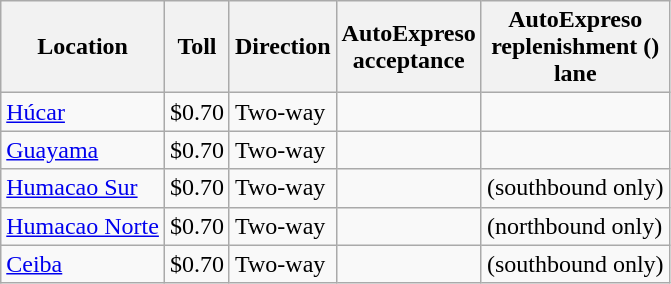<table class=wikitable>
<tr>
<th>Location</th>
<th>Toll</th>
<th>Direction</th>
<th>AutoExpreso <br> acceptance</th>
<th>AutoExpreso <br> replenishment () <br> lane</th>
</tr>
<tr>
<td><a href='#'>Húcar</a></td>
<td>$0.70</td>
<td>Two-way</td>
<td></td>
<td></td>
</tr>
<tr>
<td><a href='#'>Guayama</a></td>
<td>$0.70</td>
<td>Two-way</td>
<td></td>
<td></td>
</tr>
<tr>
<td><a href='#'>Humacao Sur</a></td>
<td>$0.70</td>
<td>Two-way</td>
<td></td>
<td> (southbound only)</td>
</tr>
<tr>
<td><a href='#'>Humacao Norte</a></td>
<td>$0.70</td>
<td>Two-way</td>
<td></td>
<td> (northbound only)</td>
</tr>
<tr>
<td><a href='#'>Ceiba</a></td>
<td>$0.70</td>
<td>Two-way</td>
<td></td>
<td> (southbound only)</td>
</tr>
</table>
